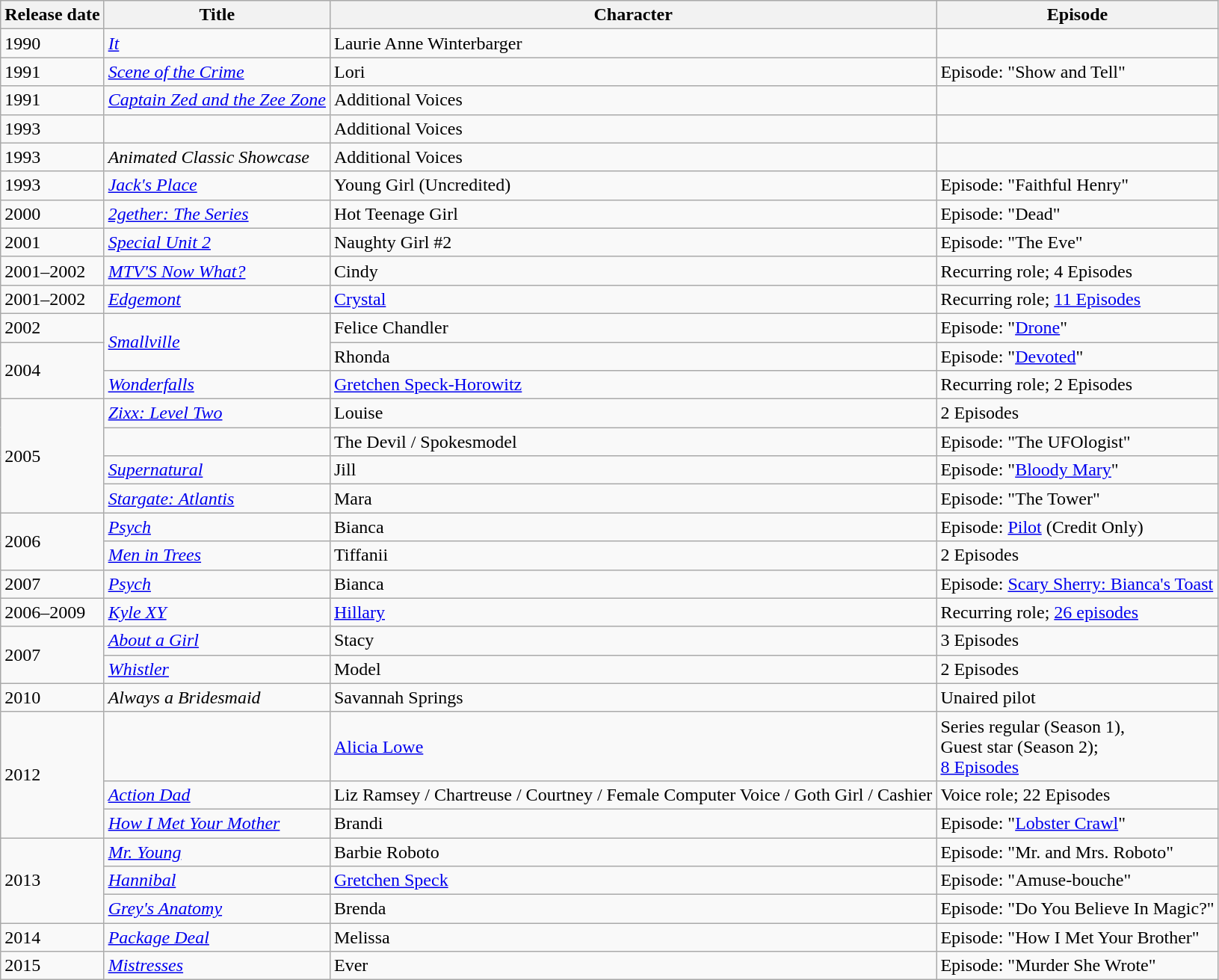<table class="wikitable sortable">
<tr>
<th>Release date</th>
<th>Title</th>
<th>Character</th>
<th class="unsortable">Episode</th>
</tr>
<tr>
<td>1990</td>
<td><em><a href='#'>It</a></em></td>
<td>Laurie Anne Winterbarger</td>
<td></td>
</tr>
<tr>
<td>1991</td>
<td><em><a href='#'>Scene of the Crime</a></em></td>
<td>Lori</td>
<td>Episode: "Show and Tell"</td>
</tr>
<tr>
<td>1991</td>
<td><em><a href='#'>Captain Zed and the Zee Zone</a></em></td>
<td>Additional Voices</td>
<td></td>
</tr>
<tr>
<td>1993</td>
<td><em></em></td>
<td>Additional Voices</td>
<td></td>
</tr>
<tr>
<td>1993</td>
<td><em>Animated Classic Showcase</em></td>
<td>Additional Voices</td>
<td></td>
</tr>
<tr>
<td>1993</td>
<td><em><a href='#'>Jack's Place</a></em></td>
<td>Young Girl (Uncredited)</td>
<td>Episode: "Faithful Henry"</td>
</tr>
<tr>
<td>2000</td>
<td><em><a href='#'>2gether: The Series</a></em></td>
<td>Hot Teenage Girl</td>
<td>Episode: "Dead"</td>
</tr>
<tr>
<td>2001</td>
<td><em><a href='#'>Special Unit 2</a></em></td>
<td>Naughty Girl #2</td>
<td>Episode: "The Eve"</td>
</tr>
<tr>
<td>2001–2002</td>
<td><em><a href='#'>MTV'S Now What?</a></em></td>
<td>Cindy</td>
<td>Recurring role; 4 Episodes</td>
</tr>
<tr>
<td>2001–2002</td>
<td><em><a href='#'>Edgemont</a></em></td>
<td><a href='#'>Crystal</a></td>
<td>Recurring role; <a href='#'>11 Episodes</a></td>
</tr>
<tr>
<td>2002</td>
<td rowspan="2"><em><a href='#'>Smallville</a></em></td>
<td>Felice Chandler</td>
<td>Episode: "<a href='#'>Drone</a>"</td>
</tr>
<tr>
<td rowspan="2">2004</td>
<td>Rhonda</td>
<td>Episode: "<a href='#'>Devoted</a>"</td>
</tr>
<tr>
<td><em><a href='#'>Wonderfalls</a></em></td>
<td><a href='#'>Gretchen Speck-Horowitz</a></td>
<td>Recurring role; 2 Episodes</td>
</tr>
<tr>
<td rowspan="4">2005</td>
<td><em><a href='#'>Zixx: Level Two</a></em></td>
<td>Louise</td>
<td>2 Episodes</td>
</tr>
<tr>
<td><em></em></td>
<td>The Devil / Spokesmodel</td>
<td>Episode: "The UFOlogist"</td>
</tr>
<tr>
<td><em><a href='#'>Supernatural</a></em></td>
<td>Jill</td>
<td>Episode: "<a href='#'>Bloody Mary</a>"</td>
</tr>
<tr>
<td><em><a href='#'>Stargate: Atlantis</a></em></td>
<td>Mara</td>
<td>Episode: "The Tower"</td>
</tr>
<tr>
<td rowspan="2">2006</td>
<td><em><a href='#'>Psych</a></em></td>
<td>Bianca </td>
<td>Episode: <a href='#'>Pilot</a> (Credit Only)</td>
</tr>
<tr>
<td><em><a href='#'>Men in Trees</a></em></td>
<td>Tiffanii</td>
<td>2 Episodes</td>
</tr>
<tr>
<td>2007</td>
<td><em><a href='#'>Psych</a></em></td>
<td>Bianca</td>
<td>Episode: <a href='#'>Scary Sherry: Bianca's Toast</a></td>
</tr>
<tr>
<td>2006–2009</td>
<td><em><a href='#'>Kyle XY</a></em></td>
<td><a href='#'>Hillary</a></td>
<td>Recurring role; <a href='#'>26 episodes</a></td>
</tr>
<tr>
<td rowspan="2">2007</td>
<td><em><a href='#'>About a Girl</a></em></td>
<td>Stacy</td>
<td>3 Episodes</td>
</tr>
<tr>
<td><em><a href='#'>Whistler</a></em></td>
<td>Model</td>
<td>2 Episodes</td>
</tr>
<tr>
<td>2010</td>
<td><em>Always a Bridesmaid</em></td>
<td>Savannah Springs</td>
<td>Unaired pilot</td>
</tr>
<tr>
<td rowspan="3">2012</td>
<td><em></em></td>
<td><a href='#'>Alicia Lowe</a></td>
<td>Series regular (Season 1),<br>Guest star (Season 2);<br><a href='#'>8 Episodes</a></td>
</tr>
<tr>
<td><em><a href='#'>Action Dad</a></em></td>
<td>Liz Ramsey / Chartreuse / Courtney / Female Computer Voice / Goth Girl / Cashier</td>
<td>Voice role; 22 Episodes</td>
</tr>
<tr>
<td><em><a href='#'>How I Met Your Mother</a></em></td>
<td>Brandi</td>
<td>Episode: "<a href='#'>Lobster Crawl</a>"</td>
</tr>
<tr>
<td rowspan="3">2013</td>
<td><em><a href='#'>Mr. Young</a></em></td>
<td>Barbie Roboto</td>
<td>Episode: "Mr. and Mrs. Roboto"</td>
</tr>
<tr>
<td><em><a href='#'>Hannibal</a></em></td>
<td><a href='#'>Gretchen Speck</a></td>
<td>Episode: "Amuse-bouche"</td>
</tr>
<tr>
<td><em><a href='#'>Grey's Anatomy</a></em></td>
<td>Brenda</td>
<td>Episode: "Do You Believe In Magic?"</td>
</tr>
<tr>
<td>2014</td>
<td><em><a href='#'>Package Deal</a></em></td>
<td>Melissa</td>
<td>Episode: "How I Met Your Brother"</td>
</tr>
<tr>
<td>2015</td>
<td><em><a href='#'>Mistresses</a></em></td>
<td>Ever</td>
<td>Episode: "Murder She Wrote"</td>
</tr>
</table>
